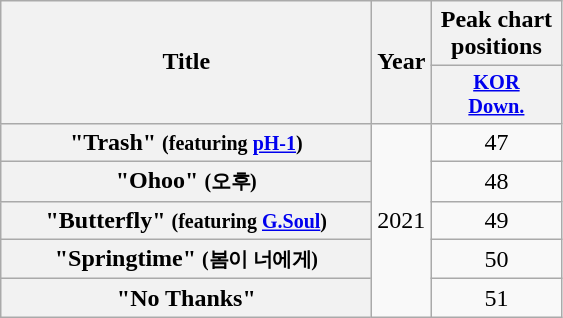<table class="wikitable plainrowheaders" style="text-align:center;">
<tr>
<th scope="col" rowspan="2" style="width:15em;">Title</th>
<th scope="col" rowspan="2">Year</th>
<th scope="col" colspan="1" style="width:5em;">Peak chart positions</th>
</tr>
<tr>
<th scope="col" style="width:3em;font-size:85%;"><a href='#'>KOR<br>Down.</a><br></th>
</tr>
<tr>
<th scope="row">"Trash" <small>(featuring <a href='#'>pH-1</a>)</small></th>
<td rowspan="5">2021</td>
<td>47</td>
</tr>
<tr>
<th scope="row">"Ohoo" <small>(오후)</small></th>
<td>48</td>
</tr>
<tr>
<th scope="row">"Butterfly" <small>(featuring <a href='#'>G.Soul</a>)</small></th>
<td>49</td>
</tr>
<tr>
<th scope="row">"Springtime" <small>(봄이 너에게)</small></th>
<td>50</td>
</tr>
<tr>
<th scope="row">"No Thanks"</th>
<td>51</td>
</tr>
</table>
